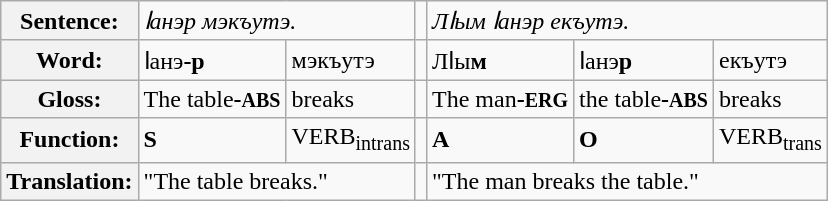<table class="wikitable">
<tr>
<th>Sentence:</th>
<td colspan="2"><em>ӏанэр мэкъутэ.</em></td>
<td></td>
<td colspan="3"><em>Лӏым ӏанэр екъутэ.</em></td>
</tr>
<tr>
<th>Word:</th>
<td>ӏанэ<span><strong>-р</strong></span></td>
<td>мэкъутэ</td>
<td></td>
<td>Лӏы<span><strong>м</strong></span></td>
<td>ӏанэ<span><strong>р</strong></span></td>
<td>екъутэ</td>
</tr>
<tr>
<th>Gloss:</th>
<td>The table<span><strong>-<small>ABS</small></strong></span></td>
<td>breaks</td>
<td></td>
<td>The man<span><strong>-<small>ERG</small></strong></span></td>
<td>the table<span><strong>-<small>ABS</small></strong></span></td>
<td>breaks</td>
</tr>
<tr>
<th>Function:</th>
<td><span><strong>S</strong></span></td>
<td>VERB<sub>intrans</sub></td>
<td></td>
<td><span><strong>A</strong></span></td>
<td><span><strong>O</strong></span></td>
<td>VERB<sub>trans</sub></td>
</tr>
<tr>
<th>Translation:</th>
<td colspan="2">"The table breaks."</td>
<td></td>
<td colspan="3">"The man breaks the table."</td>
</tr>
</table>
